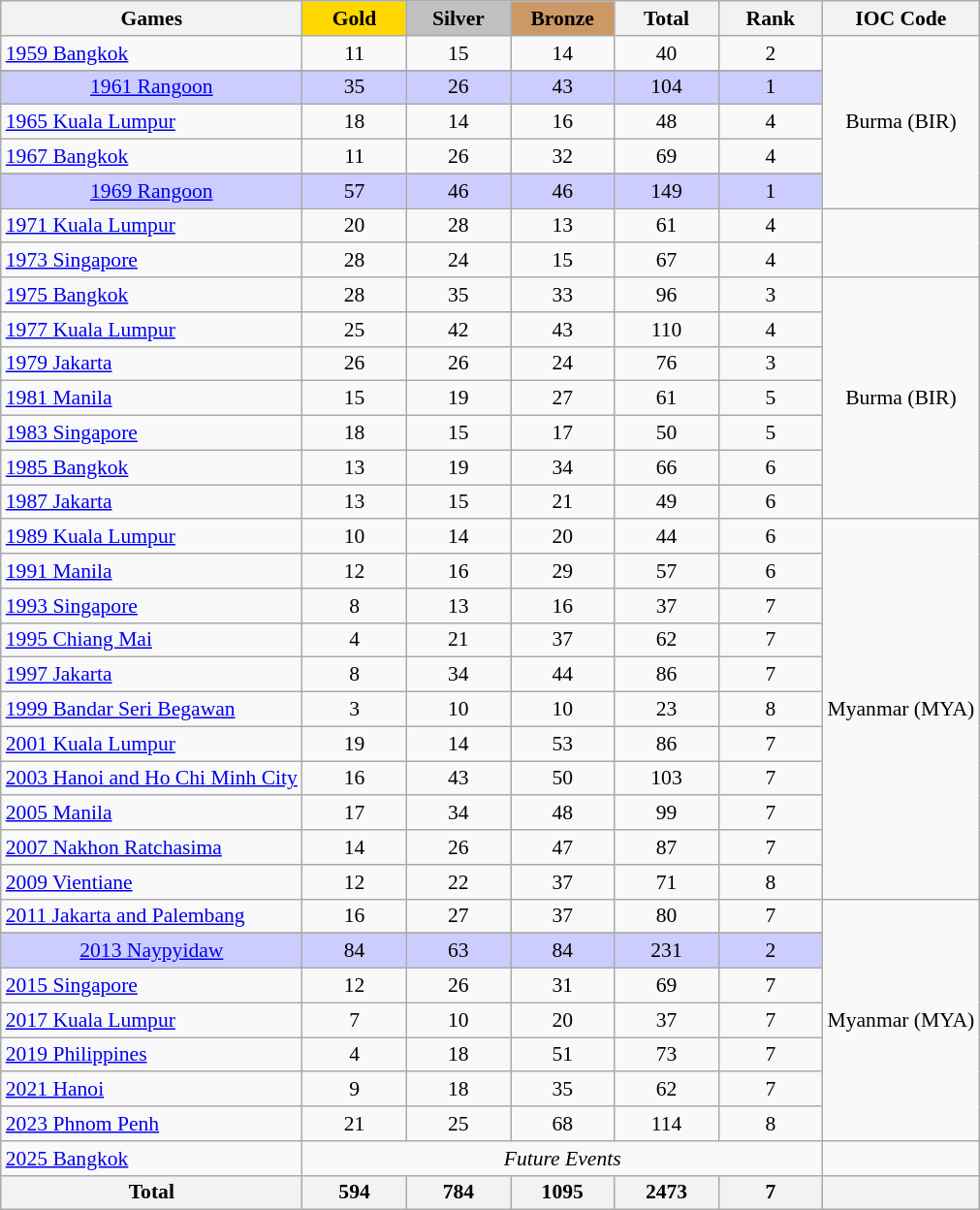<table class="wikitable" style="text-align:center; font-size:90%;">
<tr>
<th>Games</th>
<td style="background:gold; width:4.5em; font-weight:bold;">Gold</td>
<td style="background:silver; width:4.5em; font-weight:bold;">Silver</td>
<td style="background:#cc9966; width:4.5em; font-weight:bold;">Bronze</td>
<th style="width:4.5em; font-weight:bold;">Total</th>
<th style="width:4.5em; font-weight:bold;">Rank</th>
<th>IOC Code</th>
</tr>
<tr>
<td align=left> <a href='#'>1959 Bangkok</a></td>
<td>11</td>
<td>15</td>
<td>14</td>
<td>40</td>
<td>2</td>
<td rowspan=7>Burma (BIR)</td>
</tr>
<tr>
</tr>
<tr style="background:#ccccff">
<td> <a href='#'>1961 Rangoon</a></td>
<td>35</td>
<td>26</td>
<td>43</td>
<td>104</td>
<td>1</td>
</tr>
<tr>
<td align=left> <a href='#'>1965 Kuala Lumpur</a></td>
<td>18</td>
<td>14</td>
<td>16</td>
<td>48</td>
<td>4</td>
</tr>
<tr>
<td align=left> <a href='#'>1967 Bangkok</a></td>
<td>11</td>
<td>26</td>
<td>32</td>
<td>69</td>
<td>4</td>
</tr>
<tr>
</tr>
<tr style="background:#ccccff">
<td>  <a href='#'>1969 Rangoon</a></td>
<td>57</td>
<td>46</td>
<td>46</td>
<td>149</td>
<td>1</td>
</tr>
<tr>
<td align=left> <a href='#'>1971 Kuala Lumpur</a></td>
<td>20</td>
<td>28</td>
<td>13</td>
<td>61</td>
<td>4</td>
</tr>
<tr>
<td align=left> <a href='#'>1973 Singapore</a></td>
<td>28</td>
<td>24</td>
<td>15</td>
<td>67</td>
<td>4</td>
</tr>
<tr>
<td align=left> <a href='#'>1975 Bangkok</a></td>
<td>28</td>
<td>35</td>
<td>33</td>
<td>96</td>
<td>3</td>
<td rowspan=7> Burma (BIR)</td>
</tr>
<tr>
<td align=left> <a href='#'>1977 Kuala Lumpur</a></td>
<td>25</td>
<td>42</td>
<td>43</td>
<td>110</td>
<td>4</td>
</tr>
<tr>
<td align=left> <a href='#'>1979 Jakarta</a></td>
<td>26</td>
<td>26</td>
<td>24</td>
<td>76</td>
<td>3</td>
</tr>
<tr>
<td align=left> <a href='#'>1981 Manila</a></td>
<td>15</td>
<td>19</td>
<td>27</td>
<td>61</td>
<td>5</td>
</tr>
<tr>
<td align=left> <a href='#'>1983 Singapore</a></td>
<td>18</td>
<td>15</td>
<td>17</td>
<td>50</td>
<td>5</td>
</tr>
<tr>
<td align=left> <a href='#'>1985 Bangkok</a></td>
<td>13</td>
<td>19</td>
<td>34</td>
<td>66</td>
<td>6</td>
</tr>
<tr>
<td align=left> <a href='#'>1987 Jakarta</a></td>
<td>13</td>
<td>15</td>
<td>21</td>
<td>49</td>
<td>6</td>
</tr>
<tr>
<td align=left> <a href='#'>1989 Kuala Lumpur</a></td>
<td>10</td>
<td>14</td>
<td>20</td>
<td>44</td>
<td>6</td>
<td rowspan=11> Myanmar (MYA)</td>
</tr>
<tr>
<td align=left> <a href='#'>1991 Manila</a></td>
<td>12</td>
<td>16</td>
<td>29</td>
<td>57</td>
<td>6</td>
</tr>
<tr>
<td align=left> <a href='#'>1993 Singapore</a></td>
<td>8</td>
<td>13</td>
<td>16</td>
<td>37</td>
<td>7</td>
</tr>
<tr>
<td align=left> <a href='#'>1995 Chiang Mai</a></td>
<td>4</td>
<td>21</td>
<td>37</td>
<td>62</td>
<td>7</td>
</tr>
<tr>
<td align=left> <a href='#'>1997 Jakarta</a></td>
<td>8</td>
<td>34</td>
<td>44</td>
<td>86</td>
<td>7</td>
</tr>
<tr>
<td align=left> <a href='#'>1999 Bandar Seri Begawan</a></td>
<td>3</td>
<td>10</td>
<td>10</td>
<td>23</td>
<td>8</td>
</tr>
<tr>
<td align=left> <a href='#'>2001 Kuala Lumpur</a></td>
<td>19</td>
<td>14</td>
<td>53</td>
<td>86</td>
<td>7</td>
</tr>
<tr>
<td align=left> <a href='#'>2003 Hanoi and Ho Chi Minh City</a></td>
<td>16</td>
<td>43</td>
<td>50</td>
<td>103</td>
<td>7</td>
</tr>
<tr>
<td align=left> <a href='#'>2005 Manila</a></td>
<td>17</td>
<td>34</td>
<td>48</td>
<td>99</td>
<td>7</td>
</tr>
<tr>
<td align=left> <a href='#'>2007 Nakhon Ratchasima</a></td>
<td>14</td>
<td>26</td>
<td>47</td>
<td>87</td>
<td>7</td>
</tr>
<tr>
<td align=left> <a href='#'>2009 Vientiane</a></td>
<td>12</td>
<td>22</td>
<td>37</td>
<td>71</td>
<td>8</td>
</tr>
<tr>
<td align=left> <a href='#'>2011 Jakarta and Palembang</a></td>
<td>16</td>
<td>27</td>
<td>37</td>
<td>80</td>
<td>7</td>
<td rowspan=8> Myanmar (MYA)</td>
</tr>
<tr>
</tr>
<tr style="background:#ccccff">
<td> <a href='#'>2013 Naypyidaw</a></td>
<td>84</td>
<td>63</td>
<td>84</td>
<td>231</td>
<td>2</td>
</tr>
<tr>
<td align=left> <a href='#'>2015 Singapore</a></td>
<td>12</td>
<td>26</td>
<td>31</td>
<td>69</td>
<td>7</td>
</tr>
<tr>
<td align=left> <a href='#'>2017 Kuala Lumpur</a></td>
<td>7</td>
<td>10</td>
<td>20</td>
<td>37</td>
<td>7</td>
</tr>
<tr>
<td align=left> <a href='#'>2019 Philippines</a></td>
<td>4</td>
<td>18</td>
<td>51</td>
<td>73</td>
<td>7</td>
</tr>
<tr>
<td align=left> <a href='#'>2021 Hanoi</a></td>
<td>9</td>
<td>18</td>
<td>35</td>
<td>62</td>
<td>7</td>
</tr>
<tr>
<td align=left> <a href='#'>2023 Phnom Penh</a></td>
<td>21</td>
<td>25</td>
<td>68</td>
<td>114</td>
<td>8</td>
</tr>
<tr>
<td align=left> <a href='#'>2025 Bangkok</a></td>
<td colspan="5;" rowspan="1"><em>Future Events</em></td>
</tr>
<tr>
<th>Total</th>
<th>594</th>
<th>784</th>
<th>1095</th>
<th>2473</th>
<th>7</th>
<th></th>
</tr>
</table>
